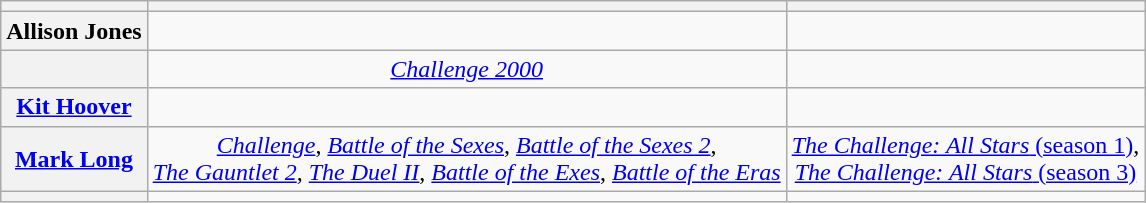<table class="wikitable sortable" style="text-align:center">
<tr>
<th scope="col"></th>
<th scope="col"></th>
<th scope="col"></th>
</tr>
<tr>
<th scope="row">Allison Jones</th>
<td></td>
<td></td>
</tr>
<tr>
<th scope="row"></th>
<td><em><a href='#'>Challenge 2000</a></em></td>
<td></td>
</tr>
<tr>
<th scope="row"><a href='#'>Kit Hoover</a></th>
<td></td>
<td></td>
</tr>
<tr>
<th scope="row"><a href='#'>Mark Long</a></th>
<td><em><a href='#'>Challenge</a></em>, <em><a href='#'>Battle of the Sexes</a></em>, <em><a href='#'>Battle of the Sexes 2</a></em>,<br><em><a href='#'>The Gauntlet 2</a></em>, <em><a href='#'>The Duel II</a></em>, <em><a href='#'>Battle of the Exes</a></em>, <em><a href='#'>Battle of the Eras</a></em></td>
<td><a href='#'><em>The Challenge: All Stars</em> (season 1)</a>,<br><a href='#'><em>The Challenge: All Stars</em> (season 3)</a></td>
</tr>
<tr>
<th scope="row"></th>
<td></td>
<td></td>
</tr>
</table>
